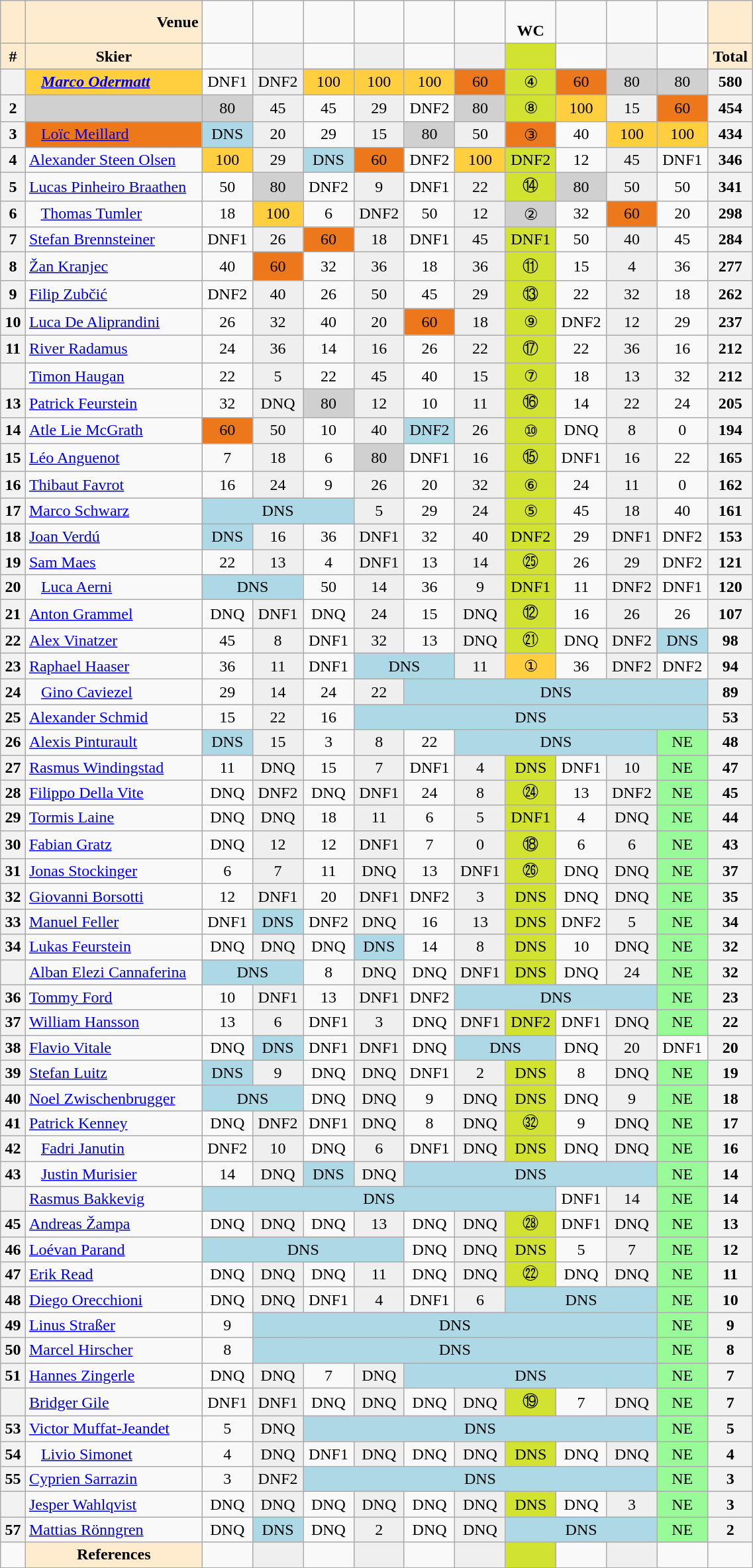<table class="wikitable" width=60% style="font-size:100%; text-align:center;">
<tr>
<td bgcolor=ffebcd></td>
<td align=right bgcolor=ffebcd><strong>Venue</strong></td>
<td></td>
<td></td>
<td></td>
<td></td>
<td></td>
<td></td>
<td><br><strong>WC</strong></td>
<td></td>
<td></td>
<td></td>
<td bgcolor=ffebcd></td>
</tr>
<tr>
<td bgcolor=ffebcd><strong>#</strong></td>
<td bgcolor=ffebcd><strong>Skier</strong></td>
<td></td>
<td bgcolor=efefef></td>
<td></td>
<td bgcolor=efefef></td>
<td> </td>
<td bgcolor=efefef></td>
<td bgcolor=d1e231></td>
<td></td>
<td bgcolor=efefef></td>
<td></td>
<td bgcolor=ffebcd><strong>Total</strong></td>
</tr>
<tr>
<th></th>
<td align=left bgcolor=ffcf40>   <strong><em><a href='#'>Marco Odermatt</a></em></strong></td>
<td>DNF1</td>
<td bgcolor=efefef>DNF2</td>
<td bgcolor=ffcf40>100</td>
<td bgcolor=ffcf40>100</td>
<td bgcolor=ffcf40>100</td>
<td bgcolor=ec781b>60</td>
<td bgcolor=d1e231>④</td>
<td bgcolor=ec781b>60</td>
<td bgcolor=d0d0d0>80</td>
<td bgcolor=d0d0d0>80</td>
<th>580</th>
</tr>
<tr>
<th>2</th>
<td align=left bgcolor=d0d0d0></td>
<td bgcolor=d0d0d0>80</td>
<td bgcolor=efefef>45</td>
<td>45</td>
<td bgcolor=efefef>29</td>
<td>DNF2</td>
<td bgcolor=d0d0d0>80</td>
<td bgcolor=d1e231>⑧</td>
<td bgcolor=ffcf40>100</td>
<td bgcolor=efefef>15</td>
<td bgcolor=ec781b>60</td>
<th>454</th>
</tr>
<tr>
<th>3</th>
<td align=left bgcolor=ec781b>   <a href='#'>Loïc Meillard</a></td>
<td bgcolor=add8e6>DNS</td>
<td bgcolor=efefef>20</td>
<td>29</td>
<td bgcolor=efefef>15</td>
<td bgcolor=d0d0d0>80</td>
<td bgcolor=efefef>50</td>
<td bgcolor=ec781b>③</td>
<td>40</td>
<td bgcolor=ffcf40>100</td>
<td bgcolor=ffcf40>100</td>
<th>434</th>
</tr>
<tr>
<th>4</th>
<td align=left> <a href='#'>Alexander Steen Olsen</a></td>
<td bgcolor=ffcf40>100</td>
<td bgcolor=efefef>29</td>
<td bgcolor=add8e6>DNS</td>
<td bgcolor=ec781b>60</td>
<td>DNF2</td>
<td bgcolor=ffcf40>100</td>
<td bgcolor=d1e231>DNF2</td>
<td>12</td>
<td bgcolor=efefef>45</td>
<td>DNF1</td>
<th>346</th>
</tr>
<tr>
<th>5</th>
<td align=left> <a href='#'>Lucas Pinheiro Braathen</a></td>
<td>50</td>
<td bgcolor=d0d0d0>80</td>
<td>DNF2</td>
<td bgcolor=efefef>9</td>
<td>DNF1</td>
<td bgcolor=efefef>22</td>
<td bgcolor=d1e231>⑭</td>
<td bgcolor=d0d0d0>80</td>
<td bgcolor=efefef>50</td>
<td>50</td>
<th>341</th>
</tr>
<tr>
<th>6</th>
<td align=left>   <a href='#'>Thomas Tumler</a></td>
<td>18</td>
<td bgcolor=ffcf40>100</td>
<td>6</td>
<td bgcolor=efefef>DNF2</td>
<td>50</td>
<td bgcolor=efefef>12</td>
<td bgcolor=d0d0d0>②</td>
<td>32</td>
<td bgcolor=ec781b>60</td>
<td>20</td>
<th>298</th>
</tr>
<tr>
<th>7</th>
<td align=left> <a href='#'>Stefan Brennsteiner</a></td>
<td>DNF1</td>
<td bgcolor=efefef>26</td>
<td bgcolor=ec781b>60</td>
<td bgcolor=efefef>18</td>
<td>DNF1</td>
<td bgcolor=efefef>45</td>
<td bgcolor=d1e231>DNF1</td>
<td>50</td>
<td bgcolor=efefef>40</td>
<td>45</td>
<th>284</th>
</tr>
<tr>
<th>8</th>
<td align=left> <a href='#'>Žan Kranjec</a></td>
<td>40</td>
<td bgcolor=ec781b>60</td>
<td>32</td>
<td bgcolor=efefef>36</td>
<td>18</td>
<td bgcolor=efefef>36</td>
<td bgcolor=d1e231>⑪</td>
<td>15</td>
<td bgcolor=efefef>4</td>
<td>36</td>
<th>277</th>
</tr>
<tr>
<th>9</th>
<td align=left> <a href='#'>Filip Zubčić</a></td>
<td>DNF2</td>
<td bgcolor=efefef>40</td>
<td>26</td>
<td bgcolor=efefef>50</td>
<td>45</td>
<td bgcolor=efefef>29</td>
<td bgcolor=d1e231>⑬</td>
<td>22</td>
<td bgcolor=efefef>32</td>
<td>18</td>
<th>262</th>
</tr>
<tr>
<th>10</th>
<td align=left> <a href='#'>Luca De Aliprandini</a></td>
<td>26</td>
<td bgcolor=efefef>32</td>
<td>40</td>
<td bgcolor=efefef>20</td>
<td bgcolor=ec781b>60</td>
<td bgcolor=efefef>18</td>
<td bgcolor=d1e231>⑨</td>
<td>DNF2</td>
<td bgcolor=efefef>12</td>
<td>29</td>
<th>237</th>
</tr>
<tr>
<th>11</th>
<td align=left> <a href='#'>River Radamus</a></td>
<td>24</td>
<td bgcolor=efefef>36</td>
<td>14</td>
<td bgcolor=efefef>16</td>
<td>26</td>
<td bgcolor=efefef>22</td>
<td bgcolor=d1e231>⑰</td>
<td>22</td>
<td bgcolor=efefef>36</td>
<td>16</td>
<th>212</th>
</tr>
<tr>
<th></th>
<td align=left> <a href='#'>Timon Haugan</a></td>
<td>22</td>
<td bgcolor=efefef>5</td>
<td>22</td>
<td bgcolor=efefef>45</td>
<td>40</td>
<td bgcolor=efefef>15</td>
<td bgcolor=d1e231>⑦</td>
<td>18</td>
<td bgcolor=efefef>13</td>
<td>32</td>
<th>212</th>
</tr>
<tr>
<th>13</th>
<td align=left> <a href='#'>Patrick Feurstein</a></td>
<td>32</td>
<td bgcolor=efefef>DNQ</td>
<td bgcolor=d0d0d0>80</td>
<td bgcolor=efefef>12</td>
<td>10</td>
<td bgcolor=efefef>11</td>
<td bgcolor=d1e231>⑯</td>
<td>14</td>
<td bgcolor=efefef>22</td>
<td>24</td>
<th>205</th>
</tr>
<tr>
<th>14</th>
<td align=left> <a href='#'>Atle Lie McGrath</a></td>
<td bgcolor=ec781b>60</td>
<td bgcolor=efefef>50</td>
<td>10</td>
<td bgcolor=efefef>40</td>
<td bgcolor=add8e6>DNF2</td>
<td bgcolor=efefef>26</td>
<td bgcolor=d1e231>⑩</td>
<td>DNQ</td>
<td bgcolor=efefef>8</td>
<td>0</td>
<th>194</th>
</tr>
<tr>
<th>15</th>
<td align=left> <a href='#'>Léo Anguenot</a></td>
<td>7</td>
<td bgcolor=efefef>18</td>
<td>6</td>
<td bgcolor=d0d0d0>80</td>
<td>DNF1</td>
<td bgcolor=efefef>16</td>
<td bgcolor=d1e231>⑮</td>
<td>DNF1</td>
<td bgcolor=efefef>16</td>
<td>22</td>
<th>165</th>
</tr>
<tr>
<th>16</th>
<td align=left> <a href='#'>Thibaut Favrot</a></td>
<td>16</td>
<td bgcolor=efefef>24</td>
<td>9</td>
<td bgcolor=efefef>26</td>
<td>20</td>
<td bgcolor=efefef>32</td>
<td bgcolor=d1e231>⑥</td>
<td>24</td>
<td bgcolor=efefef>11</td>
<td>0</td>
<th>162</th>
</tr>
<tr>
<th>17</th>
<td align=left> <a href='#'>Marco Schwarz</a></td>
<td colspan=3 bgcolor=add8e6>DNS</td>
<td bgcolor=efefef>5</td>
<td>29</td>
<td bgcolor=efefef>24</td>
<td bgcolor=d1e231>⑤</td>
<td>45</td>
<td bgcolor=efefef>18</td>
<td>40</td>
<th>161</th>
</tr>
<tr>
<th>18</th>
<td align=left> <a href='#'>Joan Verdú</a></td>
<td bgcolor=add8e6>DNS</td>
<td bgcolor=efefef>16</td>
<td>36</td>
<td bgcolor=efefef>DNF1</td>
<td>32</td>
<td bgcolor=efefef>40</td>
<td bgcolor=d1e231>DNF2</td>
<td>29</td>
<td bgcolor=efefef>DNF1</td>
<td>DNF2</td>
<th>153</th>
</tr>
<tr>
<th>19</th>
<td align=left> <a href='#'>Sam Maes</a></td>
<td>22</td>
<td bgcolor=efefef>13</td>
<td>4</td>
<td bgcolor=efefef>DNF1</td>
<td>13</td>
<td bgcolor=efefef>14</td>
<td bgcolor=d1e231>㉕</td>
<td>26</td>
<td bgcolor=efefef>29</td>
<td>DNF2</td>
<th>121</th>
</tr>
<tr>
<th>20</th>
<td align=left>   <a href='#'>Luca Aerni</a></td>
<td colspan=2 bgcolor=add8e6>DNS</td>
<td>50</td>
<td bgcolor=efefef>14</td>
<td>36</td>
<td bgcolor=efefef>9</td>
<td bgcolor=d1e231>DNF1</td>
<td>11</td>
<td bgcolor=efefef>DNF2</td>
<td>DNF1</td>
<th>120</th>
</tr>
<tr>
<th>21</th>
<td align=left> <a href='#'>Anton Grammel</a></td>
<td>DNQ</td>
<td bgcolor=efefef>DNF1</td>
<td>DNQ</td>
<td bgcolor=efefef>24</td>
<td>15</td>
<td bgcolor=efefef>DNQ</td>
<td bgcolor=d1e231>⑫</td>
<td>16</td>
<td bgcolor=efefef>26</td>
<td>26</td>
<th>107</th>
</tr>
<tr>
<th>22</th>
<td align=left> <a href='#'>Alex Vinatzer</a></td>
<td>45</td>
<td bgcolor=efefef>8</td>
<td>DNF1</td>
<td bgcolor=efefef>32</td>
<td>13</td>
<td bgcolor=efefef>DNQ</td>
<td bgcolor=d1e231>㉑</td>
<td>DNQ</td>
<td bgcolor=efefef>DNF2</td>
<td bgcolor=add8e6>DNS</td>
<th>98</th>
</tr>
<tr>
<th>23</th>
<td align=left> <a href='#'>Raphael Haaser</a></td>
<td>36</td>
<td bgcolor=efefef>11</td>
<td>DNF1</td>
<td colspan=2 bgcolor=add8e6>DNS</td>
<td bgcolor=efefef>11</td>
<td bgcolor=ffcf40>①</td>
<td>36</td>
<td bgcolor=efefef>DNF2</td>
<td>DNF2</td>
<th>94</th>
</tr>
<tr>
<th>24</th>
<td align=left>   <a href='#'>Gino Caviezel</a></td>
<td>29</td>
<td bgcolor=efefef>14</td>
<td>24</td>
<td bgcolor=efefef>22</td>
<td colspan=6 bgcolor=add8e6>DNS</td>
<th>89</th>
</tr>
<tr>
<th>25</th>
<td align=left> <a href='#'>Alexander Schmid</a></td>
<td>15</td>
<td bgcolor=efefef>22</td>
<td>16</td>
<td colspan=7 bgcolor=add8e6>DNS</td>
<th>53</th>
</tr>
<tr>
<th>26</th>
<td align=left> <a href='#'>Alexis Pinturault</a></td>
<td bgcolor=add8e6>DNS</td>
<td bgcolor=efefef>15</td>
<td>3</td>
<td bgcolor=efefef>8</td>
<td>22</td>
<td colspan=4 bgcolor=add8e6>DNS</td>
<td bgcolor=98fb98>NE</td>
<th>48</th>
</tr>
<tr>
<th>27</th>
<td align=left> <a href='#'>Rasmus Windingstad</a></td>
<td>11</td>
<td bgcolor=efefef>DNQ</td>
<td>15</td>
<td bgcolor=efefef>7</td>
<td>DNF1</td>
<td bgcolor=efefef>4</td>
<td bgcolor=d1e231>DNS</td>
<td>DNF1</td>
<td bgcolor=efefef>10</td>
<td bgcolor=98fb98>NE</td>
<th>47</th>
</tr>
<tr>
<th>28</th>
<td align=left> <a href='#'>Filippo Della Vite</a></td>
<td>DNQ</td>
<td bgcolor=efefef>DNF2</td>
<td>DNQ</td>
<td bgcolor=efefef>DNF1</td>
<td>24</td>
<td bgcolor=efefef>8</td>
<td bgcolor=d1e231>㉔</td>
<td>13</td>
<td bgcolor=efefef>DNF2</td>
<td bgcolor=98fb98>NE</td>
<th>45</th>
</tr>
<tr>
<th>29</th>
<td align=left> <a href='#'>Tormis Laine</a></td>
<td>DNQ</td>
<td bgcolor=efefef>DNQ</td>
<td>18</td>
<td bgcolor=efefef>11</td>
<td>6</td>
<td bgcolor=efefef>5</td>
<td bgcolor=d1e231>DNF1</td>
<td>4</td>
<td bgcolor=efefef>DNQ</td>
<td bgcolor=98fb98>NE</td>
<th>44</th>
</tr>
<tr>
<th>30</th>
<td align=left> <a href='#'>Fabian Gratz</a></td>
<td>DNQ</td>
<td bgcolor=efefef>12</td>
<td>12</td>
<td bgcolor=efefef>DNF1</td>
<td>7</td>
<td bgcolor=efefef>0</td>
<td bgcolor=d1e231>⑱</td>
<td>6</td>
<td bgcolor=efefef>6</td>
<td bgcolor=98fb98>NE</td>
<th>43</th>
</tr>
<tr>
<th>31</th>
<td align=left> <a href='#'>Jonas Stockinger</a></td>
<td>6</td>
<td bgcolor=efefef>7</td>
<td>11</td>
<td bgcolor=efefef>DNQ</td>
<td>13</td>
<td bgcolor=efefef>DNF1</td>
<td bgcolor=d1e231>㉖</td>
<td>DNQ</td>
<td bgcolor=efefef>DNQ</td>
<td bgcolor=98fb98>NE</td>
<th>37</th>
</tr>
<tr>
<th>32</th>
<td align=left> <a href='#'>Giovanni Borsotti</a></td>
<td>12</td>
<td bgcolor=efefef>DNF1</td>
<td>20</td>
<td bgcolor=efefef>DNF1</td>
<td>DNF2</td>
<td bgcolor=efefef>3</td>
<td bgcolor=d1e231>DNS</td>
<td>DNQ</td>
<td bgcolor=efefef>DNQ</td>
<td bgcolor=98fb98>NE</td>
<th>35</th>
</tr>
<tr>
<th>33</th>
<td align=left> <a href='#'>Manuel Feller</a></td>
<td>DNF1</td>
<td bgcolor=add8e6>DNS</td>
<td>DNF2</td>
<td bgcolor=efefef>DNQ</td>
<td>16</td>
<td bgcolor=efefef>13</td>
<td bgcolor=d1e231>DNS</td>
<td>DNF2</td>
<td bgcolor=efefef>5</td>
<td bgcolor=98fb98>NE</td>
<th>34</th>
</tr>
<tr>
<th>34</th>
<td align=left> <a href='#'>Lukas Feurstein</a></td>
<td>DNQ</td>
<td bgcolor=efefef>DNQ</td>
<td>DNQ</td>
<td bgcolor=add8e6>DNS</td>
<td>14</td>
<td bgcolor=efefef>8</td>
<td bgcolor=d1e231>DNS</td>
<td>10</td>
<td bgcolor=efefef>DNQ</td>
<td bgcolor=98fb98>NE</td>
<th>32</th>
</tr>
<tr>
<th></th>
<td align=left> <a href='#'>Alban Elezi Cannaferina</a></td>
<td colspan=2 bgcolor=add8e6>DNS</td>
<td>8</td>
<td bgcolor=efefef>DNQ</td>
<td>DNQ</td>
<td bgcolor=efefef>DNF1</td>
<td bgcolor=d1e231>DNS</td>
<td>DNQ</td>
<td bgcolor=efefef>24</td>
<td bgcolor=98fb98>NE</td>
<th>32</th>
</tr>
<tr>
<th>36</th>
<td align=left> <a href='#'>Tommy Ford</a></td>
<td>10</td>
<td bgcolor=efefef>DNF1</td>
<td>13</td>
<td bgcolor=efefef>DNF1</td>
<td>DNF2</td>
<td colspan=4 bgcolor=add8e6>DNS</td>
<td bgcolor=98fb98>NE</td>
<th>23</th>
</tr>
<tr>
<th>37</th>
<td align=left> <a href='#'>William Hansson</a></td>
<td>13</td>
<td bgcolor=efefef>6</td>
<td>DNF1</td>
<td bgcolor=efefef>3</td>
<td>DNQ</td>
<td bgcolor=efefef>DNF1</td>
<td bgcolor=d1e231>DNF2</td>
<td>DNF1</td>
<td bgcolor=efefef>DNQ</td>
<td bgcolor=98fb98>NE</td>
<th>22</th>
</tr>
<tr>
<th>38</th>
<td align=left> <a href='#'>Flavio Vitale</a></td>
<td>DNQ</td>
<td bgcolor=add8e6>DNS</td>
<td>DNF1</td>
<td bgcolor=efefef>DNF1</td>
<td>DNQ</td>
<td colspan=2 bgcolor=add8e6>DNS</td>
<td>DNQ</td>
<td bgcolor=efefef>20</td>
<td>DNF1</td>
<th>20</th>
</tr>
<tr>
<th>39</th>
<td align=left> <a href='#'>Stefan Luitz</a></td>
<td bgcolor=add8e6>DNS</td>
<td bgcolor=efefef>9</td>
<td>DNQ</td>
<td bgcolor=efefef>DNQ</td>
<td>DNF1</td>
<td bgcolor=efefef>2</td>
<td bgcolor=d1e231>DNS</td>
<td>8</td>
<td bgcolor=efefef>DNQ</td>
<td bgcolor=98fb98>NE</td>
<th>19</th>
</tr>
<tr>
<th>40</th>
<td align=left> <a href='#'>Noel Zwischenbrugger</a></td>
<td colspan=2 bgcolor=add8e6>DNS</td>
<td>DNQ</td>
<td bgcolor=efefef>DNQ</td>
<td>9</td>
<td bgcolor=efefef>DNQ</td>
<td bgcolor=d1e231>DNS</td>
<td>DNQ</td>
<td bgcolor=efefef>9</td>
<td bgcolor=98fb98>NE</td>
<th>18</th>
</tr>
<tr>
<th>41</th>
<td align=left> <a href='#'>Patrick Kenney</a></td>
<td>DNQ</td>
<td bgcolor=efefef>DNF2</td>
<td>DNF1</td>
<td bgcolor=efefef>DNQ</td>
<td>8</td>
<td bgcolor=efefef>DNQ</td>
<td bgcolor=d1e231>㉜</td>
<td>9</td>
<td bgcolor=efefef>DNQ</td>
<td bgcolor=98fb98>NE</td>
<th>17</th>
</tr>
<tr>
<th>42</th>
<td align=left>   <a href='#'>Fadri Janutin</a></td>
<td>DNF2</td>
<td bgcolor=efefef>10</td>
<td>DNQ</td>
<td bgcolor=efefef>6</td>
<td>DNF1</td>
<td bgcolor=efefef>DNQ</td>
<td bgcolor=d1e231>DNS</td>
<td>DNQ</td>
<td bgcolor=efefef>DNQ</td>
<td bgcolor=98fb98>NE</td>
<th>16</th>
</tr>
<tr>
<th>43</th>
<td align=left>   <a href='#'>Justin Murisier</a></td>
<td>14</td>
<td bgcolor=efefef>DNQ</td>
<td bgcolor=add8e6>DNS</td>
<td bgcolor=efefef>DNQ</td>
<td colspan=5 bgcolor=add8e6>DNS</td>
<td bgcolor=98fb98>NE</td>
<th>14</th>
</tr>
<tr>
<th></th>
<td align=left> <a href='#'>Rasmus Bakkevig</a></td>
<td colspan=7 bgcolor=add8e6>DNS</td>
<td>DNF1</td>
<td bgcolor=efefef>14</td>
<td bgcolor=98fb98>NE</td>
<th>14</th>
</tr>
<tr>
<th>45</th>
<td align=left> <a href='#'>Andreas Žampa</a></td>
<td>DNQ</td>
<td bgcolor=efefef>DNQ</td>
<td>DNQ</td>
<td bgcolor=efefef>13</td>
<td>DNQ</td>
<td bgcolor=efefef>DNQ</td>
<td bgcolor=d1e231>㉘</td>
<td>DNF1</td>
<td bgcolor=efefef>DNQ</td>
<td bgcolor=98fb98>NE</td>
<th>13</th>
</tr>
<tr>
<th>46</th>
<td align=left> <a href='#'>Loévan Parand</a></td>
<td colspan=4 bgcolor=add8e6>DNS</td>
<td>DNQ</td>
<td bgcolor=efefef>DNQ</td>
<td bgcolor=d1e231>DNS</td>
<td>5</td>
<td bgcolor=efefef>7</td>
<td bgcolor=98fb98>NE</td>
<th>12</th>
</tr>
<tr>
<th>47</th>
<td align=left> <a href='#'>Erik Read</a></td>
<td>DNQ</td>
<td bgcolor=efefef>DNQ</td>
<td>DNQ</td>
<td bgcolor=efefef>11</td>
<td>DNQ</td>
<td bgcolor=efefef>DNQ</td>
<td bgcolor=d1e231>㉒</td>
<td>DNQ</td>
<td bgcolor=efefef>DNQ</td>
<td bgcolor=98fb98>NE</td>
<th>11</th>
</tr>
<tr>
<th>48</th>
<td align=left> <a href='#'>Diego Orecchioni</a></td>
<td>DNQ</td>
<td bgcolor=efefef>DNQ</td>
<td>DNF1</td>
<td bgcolor=efefef>4</td>
<td>DNF1</td>
<td bgcolor=efefef>6</td>
<td colspan=3 bgcolor=add8e6>DNS</td>
<td bgcolor=98fb98>NE</td>
<th>10</th>
</tr>
<tr>
<th>49</th>
<td align=left> <a href='#'>Linus Straßer</a></td>
<td>9</td>
<td colspan=8 bgcolor=add8e6>DNS</td>
<td bgcolor=98fb98>NE</td>
<th>9</th>
</tr>
<tr>
<th>50</th>
<td align=left> <a href='#'>Marcel Hirscher</a></td>
<td>8</td>
<td colspan=8 bgcolor=add8e6>DNS</td>
<td bgcolor=98fb98>NE</td>
<th>8</th>
</tr>
<tr>
<th>51</th>
<td align=left> <a href='#'>Hannes Zingerle</a></td>
<td>DNQ</td>
<td bgcolor=efefef>DNQ</td>
<td>7</td>
<td bgcolor=efefef>DNQ</td>
<td colspan=5 bgcolor=add8e6>DNS</td>
<td bgcolor=98fb98>NE</td>
<th>7</th>
</tr>
<tr>
<th></th>
<td align=left> <a href='#'>Bridger Gile</a></td>
<td>DNF1</td>
<td bgcolor=efefef>DNF1</td>
<td>DNQ</td>
<td bgcolor=efefef>DNQ</td>
<td>DNQ</td>
<td bgcolor=efefef>DNQ</td>
<td bgcolor=d1e231>⑲</td>
<td>7</td>
<td bgcolor=efefef>DNQ</td>
<td bgcolor=98fb98>NE</td>
<th>7</th>
</tr>
<tr>
<th>53</th>
<td align=left> <a href='#'>Victor Muffat-Jeandet</a></td>
<td>5</td>
<td bgcolor=efefef>DNQ</td>
<td colspan=7 bgcolor=add8e6>DNS</td>
<td bgcolor=98fb98>NE</td>
<th>5</th>
</tr>
<tr>
<th>54</th>
<td align=left>   <a href='#'>Livio Simonet</a></td>
<td>4</td>
<td bgcolor=efefef>DNQ</td>
<td>DNF1</td>
<td bgcolor=efefef>DNQ</td>
<td>DNQ</td>
<td bgcolor=efefef>DNQ</td>
<td bgcolor=d1e231>DNS</td>
<td>DNQ</td>
<td bgcolor=efefef>DNQ</td>
<td bgcolor=98fb98>NE</td>
<th>4</th>
</tr>
<tr>
<th>55</th>
<td align=left> <a href='#'>Cyprien Sarrazin</a></td>
<td>3</td>
<td bgcolor=efefef>DNF2</td>
<td colspan=7 bgcolor=add8e6>DNS</td>
<td bgcolor=98fb98>NE</td>
<th>3</th>
</tr>
<tr>
<th></th>
<td align=left> <a href='#'>Jesper Wahlqvist</a></td>
<td>DNQ</td>
<td bgcolor=efefef>DNQ</td>
<td>DNQ</td>
<td bgcolor=efefef>DNQ</td>
<td>DNQ</td>
<td bgcolor=efefef>DNQ</td>
<td bgcolor=d1e231>DNS</td>
<td>DNQ</td>
<td bgcolor=efefef>3</td>
<td bgcolor=98fb98>NE</td>
<th>3</th>
</tr>
<tr>
<th>57</th>
<td align=left> <a href='#'>Mattias Rönngren</a></td>
<td>DNQ</td>
<td bgcolor=add8e6>DNS</td>
<td>DNQ</td>
<td bgcolor=efefef>2</td>
<td>DNQ</td>
<td bgcolor=efefef>DNQ</td>
<td colspan=3 bgcolor=add8e6>DNS</td>
<td bgcolor=98fb98>NE</td>
<th>2</th>
</tr>
<tr>
<td></td>
<td align=center bgcolor=ffebcd><strong>References</strong></td>
<td></td>
<td bgcolor=efefef></td>
<td></td>
<td bgcolor=efefef></td>
<td></td>
<td bgcolor=efefef></td>
<td bgcolor=d1e231></td>
<td></td>
<td bgcolor=efefef></td>
<td></td>
</tr>
</table>
